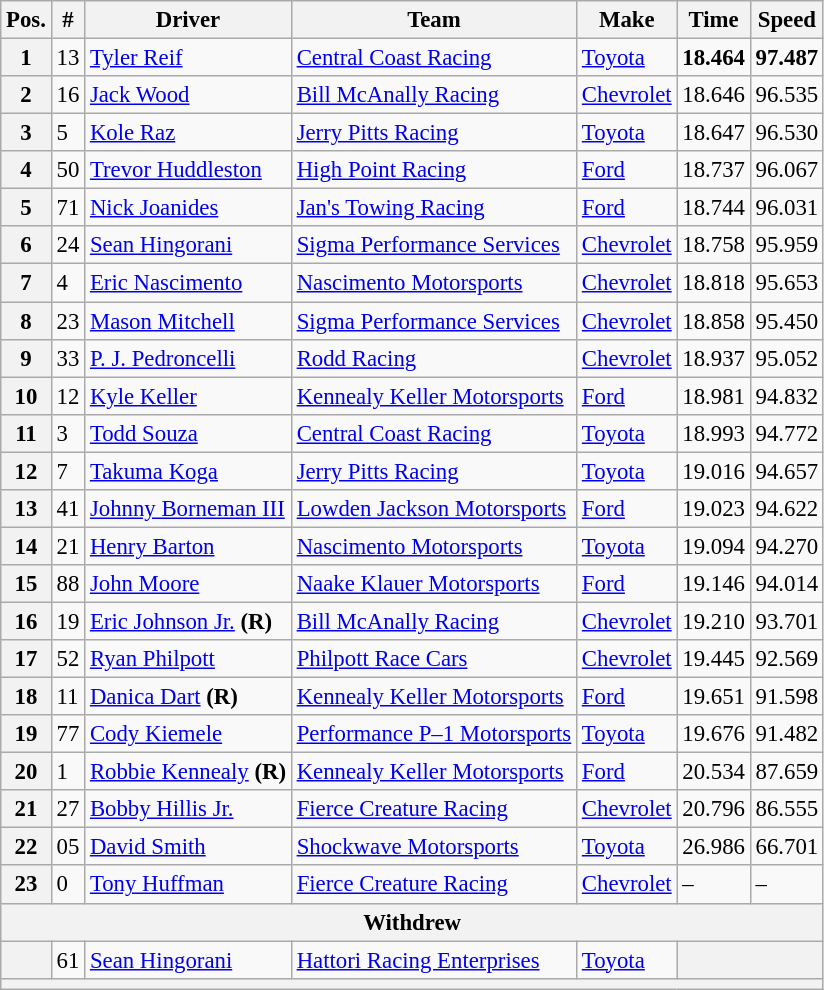<table class="wikitable" style="font-size:95%">
<tr>
<th>Pos.</th>
<th>#</th>
<th>Driver</th>
<th>Team</th>
<th>Make</th>
<th>Time</th>
<th>Speed</th>
</tr>
<tr>
<th>1</th>
<td>13</td>
<td><a href='#'>Tyler Reif</a></td>
<td><a href='#'>Central Coast Racing</a></td>
<td><a href='#'>Toyota</a></td>
<td><strong>18.464</strong></td>
<td><strong>97.487</strong></td>
</tr>
<tr>
<th>2</th>
<td>16</td>
<td><a href='#'>Jack Wood</a></td>
<td><a href='#'>Bill McAnally Racing</a></td>
<td><a href='#'>Chevrolet</a></td>
<td>18.646</td>
<td>96.535</td>
</tr>
<tr>
<th>3</th>
<td>5</td>
<td><a href='#'>Kole Raz</a></td>
<td><a href='#'>Jerry Pitts Racing</a></td>
<td><a href='#'>Toyota</a></td>
<td>18.647</td>
<td>96.530</td>
</tr>
<tr>
<th>4</th>
<td>50</td>
<td><a href='#'>Trevor Huddleston</a></td>
<td><a href='#'>High Point Racing</a></td>
<td><a href='#'>Ford</a></td>
<td>18.737</td>
<td>96.067</td>
</tr>
<tr>
<th>5</th>
<td>71</td>
<td><a href='#'>Nick Joanides</a></td>
<td><a href='#'>Jan's Towing Racing</a></td>
<td><a href='#'>Ford</a></td>
<td>18.744</td>
<td>96.031</td>
</tr>
<tr>
<th>6</th>
<td>24</td>
<td><a href='#'>Sean Hingorani</a></td>
<td><a href='#'>Sigma Performance Services</a></td>
<td><a href='#'>Chevrolet</a></td>
<td>18.758</td>
<td>95.959</td>
</tr>
<tr>
<th>7</th>
<td>4</td>
<td><a href='#'>Eric Nascimento</a></td>
<td><a href='#'>Nascimento Motorsports</a></td>
<td><a href='#'>Chevrolet</a></td>
<td>18.818</td>
<td>95.653</td>
</tr>
<tr>
<th>8</th>
<td>23</td>
<td><a href='#'>Mason Mitchell</a></td>
<td><a href='#'>Sigma Performance Services</a></td>
<td><a href='#'>Chevrolet</a></td>
<td>18.858</td>
<td>95.450</td>
</tr>
<tr>
<th>9</th>
<td>33</td>
<td><a href='#'>P. J. Pedroncelli</a></td>
<td><a href='#'>Rodd Racing</a></td>
<td><a href='#'>Chevrolet</a></td>
<td>18.937</td>
<td>95.052</td>
</tr>
<tr>
<th>10</th>
<td>12</td>
<td><a href='#'>Kyle Keller</a></td>
<td><a href='#'>Kennealy Keller Motorsports</a></td>
<td><a href='#'>Ford</a></td>
<td>18.981</td>
<td>94.832</td>
</tr>
<tr>
<th>11</th>
<td>3</td>
<td><a href='#'>Todd Souza</a></td>
<td><a href='#'>Central Coast Racing</a></td>
<td><a href='#'>Toyota</a></td>
<td>18.993</td>
<td>94.772</td>
</tr>
<tr>
<th>12</th>
<td>7</td>
<td><a href='#'>Takuma Koga</a></td>
<td><a href='#'>Jerry Pitts Racing</a></td>
<td><a href='#'>Toyota</a></td>
<td>19.016</td>
<td>94.657</td>
</tr>
<tr>
<th>13</th>
<td>41</td>
<td><a href='#'>Johnny Borneman III</a></td>
<td><a href='#'>Lowden Jackson Motorsports</a></td>
<td><a href='#'>Ford</a></td>
<td>19.023</td>
<td>94.622</td>
</tr>
<tr>
<th>14</th>
<td>21</td>
<td><a href='#'>Henry Barton</a></td>
<td><a href='#'>Nascimento Motorsports</a></td>
<td><a href='#'>Toyota</a></td>
<td>19.094</td>
<td>94.270</td>
</tr>
<tr>
<th>15</th>
<td>88</td>
<td><a href='#'>John Moore</a></td>
<td><a href='#'>Naake Klauer Motorsports</a></td>
<td><a href='#'>Ford</a></td>
<td>19.146</td>
<td>94.014</td>
</tr>
<tr>
<th>16</th>
<td>19</td>
<td><a href='#'>Eric Johnson Jr.</a> <strong>(R)</strong></td>
<td><a href='#'>Bill McAnally Racing</a></td>
<td><a href='#'>Chevrolet</a></td>
<td>19.210</td>
<td>93.701</td>
</tr>
<tr>
<th>17</th>
<td>52</td>
<td><a href='#'>Ryan Philpott</a></td>
<td><a href='#'>Philpott Race Cars</a></td>
<td><a href='#'>Chevrolet</a></td>
<td>19.445</td>
<td>92.569</td>
</tr>
<tr>
<th>18</th>
<td>11</td>
<td><a href='#'>Danica Dart</a> <strong>(R)</strong></td>
<td><a href='#'>Kennealy Keller Motorsports</a></td>
<td><a href='#'>Ford</a></td>
<td>19.651</td>
<td>91.598</td>
</tr>
<tr>
<th>19</th>
<td>77</td>
<td><a href='#'>Cody Kiemele</a></td>
<td><a href='#'>Performance P–1 Motorsports</a></td>
<td><a href='#'>Toyota</a></td>
<td>19.676</td>
<td>91.482</td>
</tr>
<tr>
<th>20</th>
<td>1</td>
<td><a href='#'>Robbie Kennealy</a> <strong>(R)</strong></td>
<td><a href='#'>Kennealy Keller Motorsports</a></td>
<td><a href='#'>Ford</a></td>
<td>20.534</td>
<td>87.659</td>
</tr>
<tr>
<th>21</th>
<td>27</td>
<td><a href='#'>Bobby Hillis Jr.</a></td>
<td><a href='#'>Fierce Creature Racing</a></td>
<td><a href='#'>Chevrolet</a></td>
<td>20.796</td>
<td>86.555</td>
</tr>
<tr>
<th>22</th>
<td>05</td>
<td><a href='#'>David Smith</a></td>
<td><a href='#'>Shockwave Motorsports</a></td>
<td><a href='#'>Toyota</a></td>
<td>26.986</td>
<td>66.701</td>
</tr>
<tr>
<th>23</th>
<td>0</td>
<td><a href='#'>Tony Huffman</a></td>
<td><a href='#'>Fierce Creature Racing</a></td>
<td><a href='#'>Chevrolet</a></td>
<td>–</td>
<td>–</td>
</tr>
<tr>
<th colspan="7">Withdrew</th>
</tr>
<tr>
<th></th>
<td>61</td>
<td><a href='#'>Sean Hingorani</a></td>
<td><a href='#'>Hattori Racing Enterprises</a></td>
<td><a href='#'>Toyota</a></td>
<th colspan="2"></th>
</tr>
<tr>
<th colspan="7"></th>
</tr>
</table>
